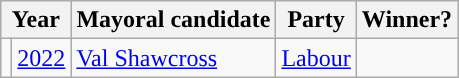<table class="wikitable">
<tr>
<th colspan="2">Year</th>
<th>Mayoral candidate</th>
<th>Party</th>
<th>Winner?</th>
</tr>
<tr>
<td style="background-color: "></td>
<td><a href='#'>2022</a></td>
<td><a href='#'>Val Shawcross</a></td>
<td><a href='#'>Labour</a></td>
<td></td>
</tr>
</table>
